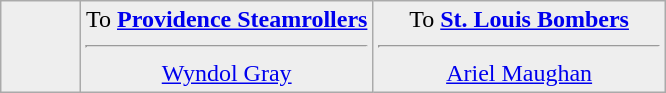<table class="wikitable sortable sortable" style="text-align: center">
<tr style="background:#eee;">
<td style="width:12%"><br></td>
<td style="width:44%; vertical-align:top;">To <strong><a href='#'>Providence Steamrollers</a></strong><hr><a href='#'>Wyndol Gray</a></td>
<td style="width:44%; vertical-align:top;">To <strong><a href='#'>St. Louis Bombers</a></strong><hr><a href='#'>Ariel Maughan</a></td>
</tr>
</table>
